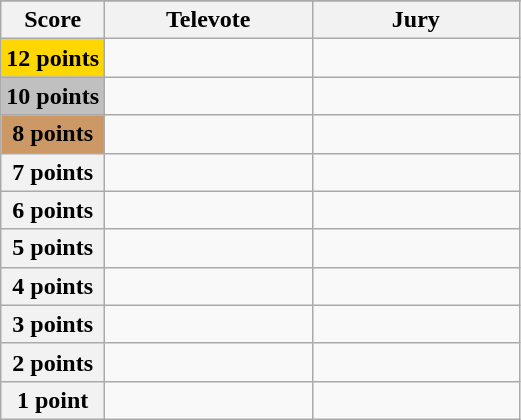<table class="wikitable">
<tr>
</tr>
<tr>
<th scope="col" width="20%">Score</th>
<th scope="col" width="40%">Televote</th>
<th scope="col" width="40%">Jury</th>
</tr>
<tr>
<th scope="row" style="background:gold">12 points</th>
<td></td>
<td></td>
</tr>
<tr>
<th scope="row" style="background:silver">10 points</th>
<td></td>
<td></td>
</tr>
<tr>
<th scope="row" style="background:#CC9966">8 points</th>
<td></td>
<td></td>
</tr>
<tr>
<th scope="row">7 points</th>
<td></td>
<td></td>
</tr>
<tr>
<th scope="row">6 points</th>
<td></td>
<td></td>
</tr>
<tr>
<th scope="row">5 points</th>
<td></td>
<td></td>
</tr>
<tr>
<th scope="row">4 points</th>
<td></td>
<td></td>
</tr>
<tr>
<th scope="row">3 points</th>
<td></td>
<td></td>
</tr>
<tr>
<th scope="row">2 points</th>
<td></td>
<td></td>
</tr>
<tr>
<th scope="row">1 point</th>
<td></td>
<td></td>
</tr>
</table>
